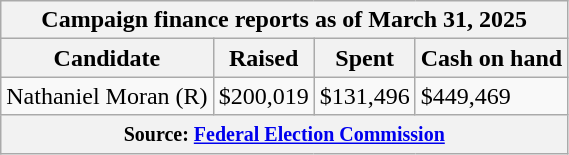<table class="wikitable sortable">
<tr>
<th colspan=4>Campaign finance reports as of March 31, 2025</th>
</tr>
<tr style="text-align:center;">
<th>Candidate</th>
<th>Raised</th>
<th>Spent</th>
<th>Cash on hand</th>
</tr>
<tr>
<td>Nathaniel Moran (R)</td>
<td>$200,019</td>
<td>$131,496</td>
<td>$449,469</td>
</tr>
<tr>
<th colspan="4"><small>Source: <a href='#'>Federal Election Commission</a></small></th>
</tr>
</table>
